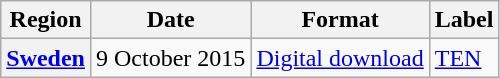<table class="wikitable sortable plainrowheaders">
<tr>
<th>Region</th>
<th>Date</th>
<th>Format</th>
<th>Label</th>
</tr>
<tr>
<th scope="row"><a href='#'>Sweden</a></th>
<td>9 October 2015</td>
<td><a href='#'>Digital download</a></td>
<td><a href='#'>TEN</a></td>
</tr>
</table>
